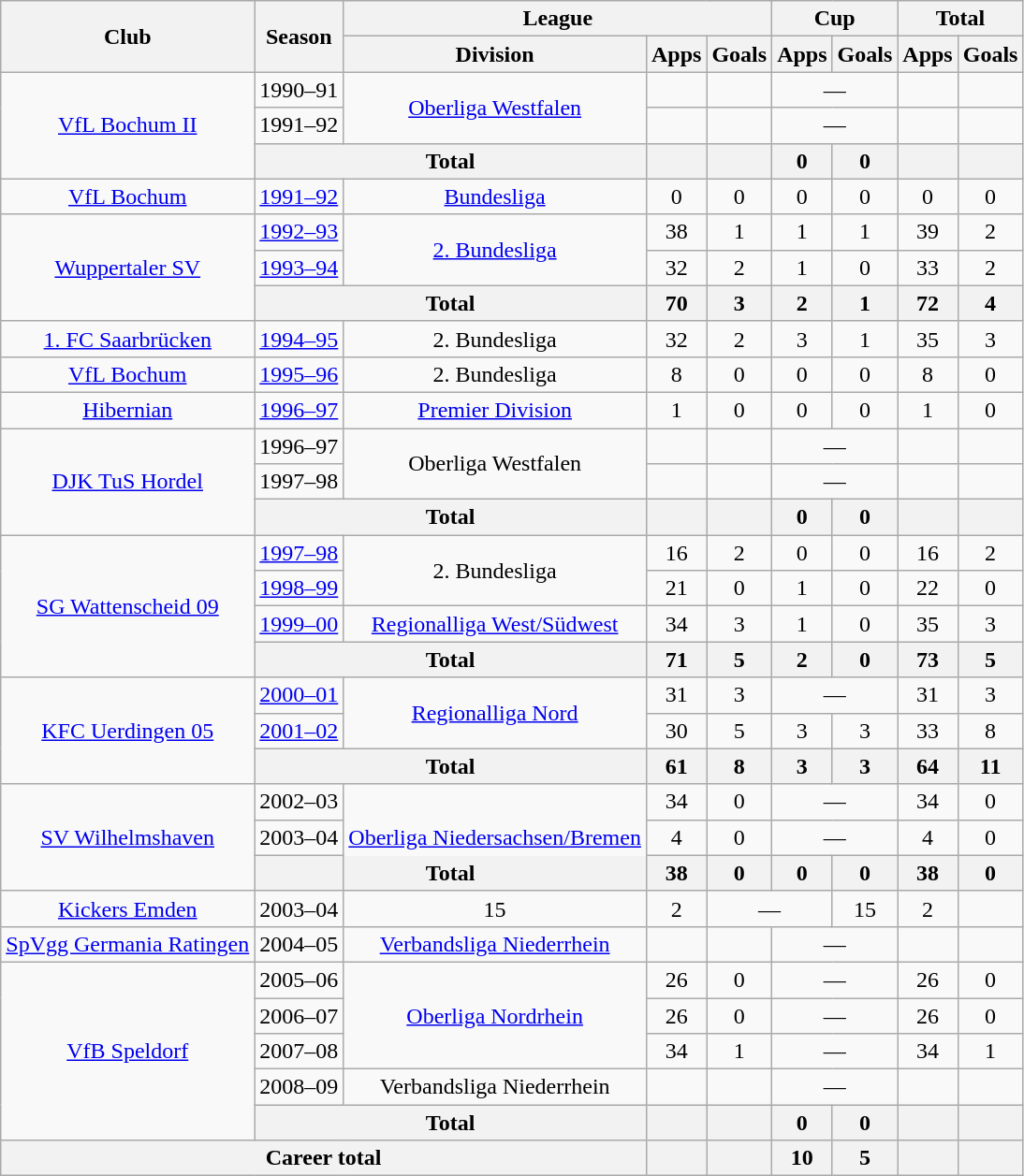<table class="wikitable" style="text-align:center">
<tr>
<th rowspan="2">Club</th>
<th rowspan="2">Season</th>
<th colspan="3">League</th>
<th colspan="2">Cup</th>
<th colspan="2">Total</th>
</tr>
<tr>
<th>Division</th>
<th>Apps</th>
<th>Goals</th>
<th>Apps</th>
<th>Goals</th>
<th>Apps</th>
<th>Goals</th>
</tr>
<tr>
<td rowspan="3"><a href='#'>VfL Bochum II</a></td>
<td>1990–91</td>
<td rowspan="2"><a href='#'>Oberliga Westfalen</a></td>
<td></td>
<td></td>
<td colspan="2">—</td>
<td></td>
<td></td>
</tr>
<tr>
<td>1991–92</td>
<td></td>
<td></td>
<td colspan="2">—</td>
<td></td>
<td></td>
</tr>
<tr>
<th colspan="2">Total</th>
<th></th>
<th></th>
<th>0</th>
<th>0</th>
<th></th>
<th></th>
</tr>
<tr>
<td><a href='#'>VfL Bochum</a></td>
<td><a href='#'>1991–92</a></td>
<td><a href='#'>Bundesliga</a></td>
<td>0</td>
<td>0</td>
<td>0</td>
<td>0</td>
<td>0</td>
<td>0</td>
</tr>
<tr>
<td rowspan="3"><a href='#'>Wuppertaler SV</a></td>
<td><a href='#'>1992–93</a></td>
<td rowspan="2"><a href='#'>2. Bundesliga</a></td>
<td>38</td>
<td>1</td>
<td>1</td>
<td>1</td>
<td>39</td>
<td>2</td>
</tr>
<tr>
<td><a href='#'>1993–94</a></td>
<td>32</td>
<td>2</td>
<td>1</td>
<td>0</td>
<td>33</td>
<td>2</td>
</tr>
<tr>
<th colspan="2">Total</th>
<th>70</th>
<th>3</th>
<th>2</th>
<th>1</th>
<th>72</th>
<th>4</th>
</tr>
<tr>
<td><a href='#'>1. FC Saarbrücken</a></td>
<td><a href='#'>1994–95</a></td>
<td>2. Bundesliga</td>
<td>32</td>
<td>2</td>
<td>3</td>
<td>1</td>
<td>35</td>
<td>3</td>
</tr>
<tr>
<td><a href='#'>VfL Bochum</a></td>
<td><a href='#'>1995–96</a></td>
<td>2. Bundesliga</td>
<td>8</td>
<td>0</td>
<td>0</td>
<td>0</td>
<td>8</td>
<td>0</td>
</tr>
<tr>
<td><a href='#'>Hibernian</a></td>
<td><a href='#'>1996–97</a></td>
<td><a href='#'>Premier Division</a></td>
<td>1</td>
<td>0</td>
<td>0</td>
<td>0</td>
<td>1</td>
<td>0</td>
</tr>
<tr>
<td rowspan="3"><a href='#'>DJK TuS Hordel</a></td>
<td>1996–97</td>
<td rowspan="2">Oberliga Westfalen</td>
<td></td>
<td></td>
<td colspan="2">—</td>
<td></td>
<td></td>
</tr>
<tr>
<td>1997–98</td>
<td></td>
<td></td>
<td colspan="2">—</td>
<td></td>
<td></td>
</tr>
<tr>
<th colspan="2">Total</th>
<th></th>
<th></th>
<th>0</th>
<th>0</th>
<th></th>
<th></th>
</tr>
<tr>
<td rowspan="4"><a href='#'>SG Wattenscheid 09</a></td>
<td><a href='#'>1997–98</a></td>
<td rowspan="2">2. Bundesliga</td>
<td>16</td>
<td>2</td>
<td>0</td>
<td>0</td>
<td>16</td>
<td>2</td>
</tr>
<tr>
<td><a href='#'>1998–99</a></td>
<td>21</td>
<td>0</td>
<td>1</td>
<td>0</td>
<td>22</td>
<td>0</td>
</tr>
<tr>
<td><a href='#'>1999–00</a></td>
<td><a href='#'>Regionalliga West/Südwest</a></td>
<td>34</td>
<td>3</td>
<td>1</td>
<td>0</td>
<td>35</td>
<td>3</td>
</tr>
<tr>
<th colspan="2">Total</th>
<th>71</th>
<th>5</th>
<th>2</th>
<th>0</th>
<th>73</th>
<th>5</th>
</tr>
<tr>
<td rowspan="3"><a href='#'>KFC Uerdingen 05</a></td>
<td><a href='#'>2000–01</a></td>
<td rowspan="2"><a href='#'>Regionalliga Nord</a></td>
<td>31</td>
<td>3</td>
<td colspan="2">—</td>
<td>31</td>
<td>3</td>
</tr>
<tr>
<td><a href='#'>2001–02</a></td>
<td>30</td>
<td>5</td>
<td>3</td>
<td>3</td>
<td>33</td>
<td>8</td>
</tr>
<tr>
<th colspan="2">Total</th>
<th>61</th>
<th>8</th>
<th>3</th>
<th>3</th>
<th>64</th>
<th>11</th>
</tr>
<tr>
<td rowspan="3"><a href='#'>SV Wilhelmshaven</a></td>
<td>2002–03</td>
<td rowspan="3"><a href='#'>Oberliga Niedersachsen/Bremen</a></td>
<td>34</td>
<td>0</td>
<td colspan="2">—</td>
<td>34</td>
<td>0</td>
</tr>
<tr>
<td>2003–04</td>
<td>4</td>
<td>0</td>
<td colspan="2">—</td>
<td>4</td>
<td>0</td>
</tr>
<tr>
<th colspan="2">Total</th>
<th>38</th>
<th>0</th>
<th>0</th>
<th>0</th>
<th>38</th>
<th>0</th>
</tr>
<tr>
<td><a href='#'>Kickers Emden</a></td>
<td>2003–04</td>
<td>15</td>
<td>2</td>
<td colspan="2">—</td>
<td>15</td>
<td>2</td>
</tr>
<tr>
<td><a href='#'>SpVgg Germania Ratingen</a></td>
<td>2004–05</td>
<td><a href='#'>Verbandsliga Niederrhein</a></td>
<td></td>
<td></td>
<td colspan="2">—</td>
<td></td>
<td></td>
</tr>
<tr>
<td rowspan="5"><a href='#'>VfB Speldorf</a></td>
<td>2005–06</td>
<td rowspan="3"><a href='#'>Oberliga Nordrhein</a></td>
<td>26</td>
<td>0</td>
<td colspan="2">—</td>
<td>26</td>
<td>0</td>
</tr>
<tr>
<td>2006–07</td>
<td>26</td>
<td>0</td>
<td colspan="2">—</td>
<td>26</td>
<td>0</td>
</tr>
<tr>
<td>2007–08</td>
<td>34</td>
<td>1</td>
<td colspan="2">—</td>
<td>34</td>
<td>1</td>
</tr>
<tr>
<td>2008–09</td>
<td>Verbandsliga Niederrhein</td>
<td></td>
<td></td>
<td colspan="2">—</td>
<td></td>
<td></td>
</tr>
<tr>
<th colspan="2">Total</th>
<th></th>
<th></th>
<th>0</th>
<th>0</th>
<th></th>
<th></th>
</tr>
<tr>
<th colspan="3">Career total</th>
<th></th>
<th></th>
<th>10</th>
<th>5</th>
<th></th>
<th></th>
</tr>
</table>
